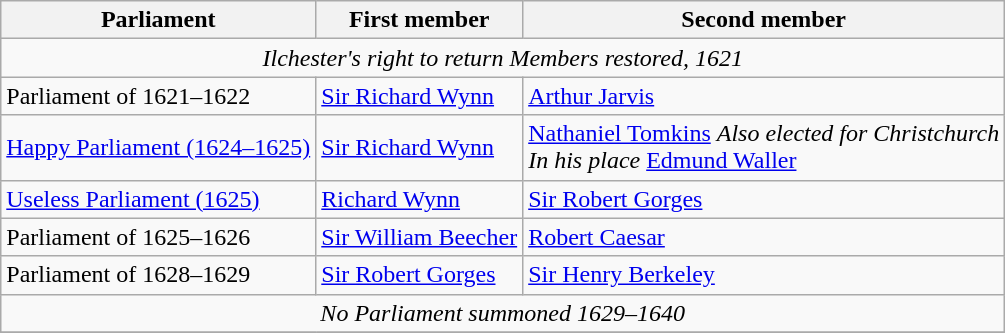<table class="wikitable">
<tr>
<th>Parliament</th>
<th>First member</th>
<th>Second member</th>
</tr>
<tr>
<td colspan="4" align="center"><em>Ilchester's right to return Members restored, 1621</em></td>
</tr>
<tr>
<td>Parliament of 1621–1622</td>
<td><a href='#'>Sir Richard Wynn</a></td>
<td><a href='#'>Arthur Jarvis</a></td>
</tr>
<tr>
<td><a href='#'>Happy Parliament (1624–1625)</a></td>
<td><a href='#'>Sir Richard Wynn</a></td>
<td><a href='#'>Nathaniel Tomkins</a> <em>Also elected for Christchurch</em><br><em>In his place</em> <a href='#'>Edmund Waller</a></td>
</tr>
<tr>
<td><a href='#'>Useless Parliament (1625)</a></td>
<td><a href='#'>Richard Wynn</a></td>
<td><a href='#'>Sir Robert Gorges</a></td>
</tr>
<tr>
<td>Parliament of 1625–1626</td>
<td><a href='#'>Sir William Beecher</a></td>
<td><a href='#'>Robert Caesar</a></td>
</tr>
<tr>
<td>Parliament of 1628–1629</td>
<td><a href='#'>Sir Robert Gorges</a></td>
<td><a href='#'>Sir Henry Berkeley</a></td>
</tr>
<tr>
<td colspan="4" align="center"><em>No Parliament summoned 1629–1640</em></td>
</tr>
<tr>
</tr>
</table>
